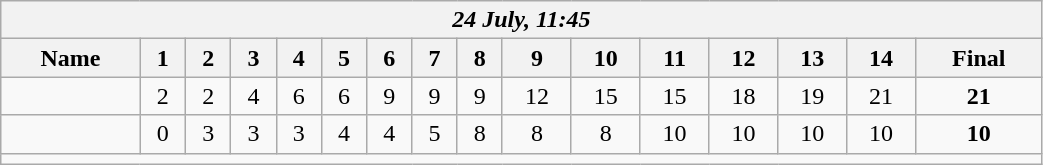<table class=wikitable style="text-align:center; width: 55%">
<tr>
<th colspan=17><em>24 July, 11:45</em></th>
</tr>
<tr>
<th>Name</th>
<th>1</th>
<th>2</th>
<th>3</th>
<th>4</th>
<th>5</th>
<th>6</th>
<th>7</th>
<th>8</th>
<th>9</th>
<th>10</th>
<th>11</th>
<th>12</th>
<th>13</th>
<th>14</th>
<th>Final</th>
</tr>
<tr>
<td align=left><strong></strong></td>
<td>2</td>
<td>2</td>
<td>4</td>
<td>6</td>
<td>6</td>
<td>9</td>
<td>9</td>
<td>9</td>
<td>12</td>
<td>15</td>
<td>15</td>
<td>18</td>
<td>19</td>
<td>21</td>
<td><strong>21</strong></td>
</tr>
<tr>
<td align=left></td>
<td>0</td>
<td>3</td>
<td>3</td>
<td>3</td>
<td>4</td>
<td>4</td>
<td>5</td>
<td>8</td>
<td>8</td>
<td>8</td>
<td>10</td>
<td>10</td>
<td>10</td>
<td>10</td>
<td><strong>10</strong></td>
</tr>
<tr>
<td colspan=17></td>
</tr>
</table>
